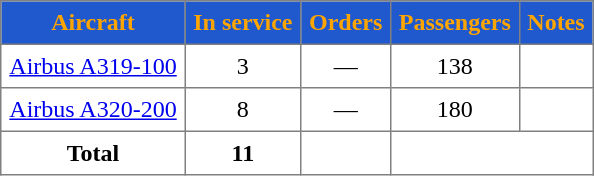<table class="toccolours" border="1" cellpadding="5" style="margin:1em auto; border-collapse:collapse;text-align:center">
<tr style="background-color:#1F59CD;color:orange;">
<th>Aircraft</th>
<th>In service</th>
<th>Orders</th>
<th>Passengers</th>
<th>Notes</th>
</tr>
<tr>
<td><a href='#'>Airbus A319-100</a></td>
<td>3</td>
<td>—</td>
<td>138</td>
<td></td>
</tr>
<tr>
<td><a href='#'>Airbus A320-200</a></td>
<td>8</td>
<td>—</td>
<td>180</td>
<td></td>
</tr>
<tr>
<th>Total</th>
<th>11</th>
<th></th>
<th colspan="4"></th>
</tr>
</table>
